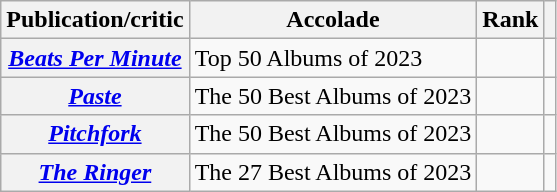<table class="wikitable sortable plainrowheaders">
<tr>
<th scope="col">Publication/critic</th>
<th scope="col">Accolade</th>
<th scope="col">Rank</th>
<th scope="col" class="unsortable"></th>
</tr>
<tr>
<th scope="row"><em><a href='#'>Beats Per Minute</a></em></th>
<td>Top 50 Albums of 2023</td>
<td></td>
<td></td>
</tr>
<tr>
<th scope="row"><em><a href='#'>Paste</a></em></th>
<td>The 50 Best Albums of 2023</td>
<td></td>
<td></td>
</tr>
<tr>
<th scope="row"><em><a href='#'>Pitchfork</a></em></th>
<td>The 50 Best Albums of 2023</td>
<td></td>
<td></td>
</tr>
<tr>
<th scope="row"><em><a href='#'>The Ringer</a></em></th>
<td>The 27 Best Albums of 2023</td>
<td></td>
<td></td>
</tr>
</table>
